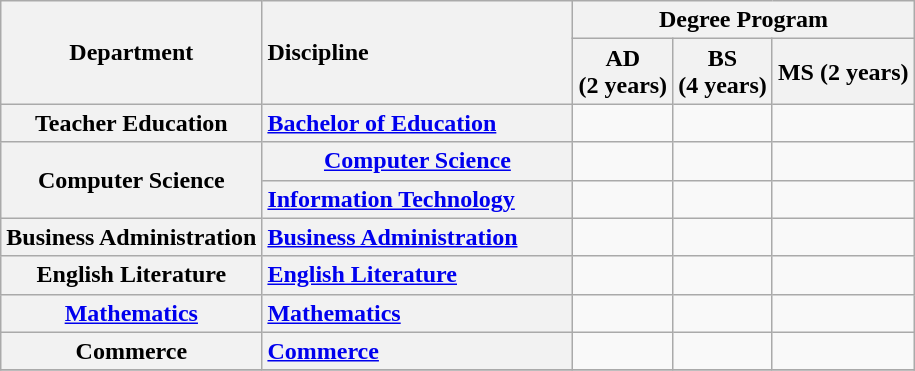<table class="wikitable" style="text-align:center;">
<tr>
<th rowspan="2">Department</th>
<th rowspan="2" style="width:200px; text-align:left;">Discipline</th>
<th colspan="3">Degree Program</th>
</tr>
<tr>
<th>AD<br>(2 years)</th>
<th>BS<br>(4 years)</th>
<th>MS (2 years)</th>
</tr>
<tr>
<th>Teacher Education</th>
<th style="text-align:left"><a href='#'>Bachelor of Education</a></th>
<td></td>
<td></td>
<td></td>
</tr>
<tr>
<th rowspan="2">Computer Science</th>
<th><a href='#'>Computer Science</a></th>
<td></td>
<td></td>
<td></td>
</tr>
<tr>
<th style="text-align:left"><a href='#'>Information Technology</a></th>
<td></td>
<td></td>
<td></td>
</tr>
<tr>
<th>Business Administration</th>
<th style="text-align:left"><a href='#'>Business Administration</a></th>
<td></td>
<td></td>
<td></td>
</tr>
<tr>
<th>English Literature</th>
<th style="text-align:left"><a href='#'>English Literature</a></th>
<td></td>
<td></td>
<td></td>
</tr>
<tr>
<th><a href='#'>Mathematics</a></th>
<th style="text-align:left"><a href='#'>Mathematics</a></th>
<td></td>
<td></td>
<td></td>
</tr>
<tr>
<th>Commerce</th>
<th style="text-align:left"><a href='#'>Commerce</a></th>
<td></td>
<td></td>
<td></td>
</tr>
<tr>
</tr>
</table>
